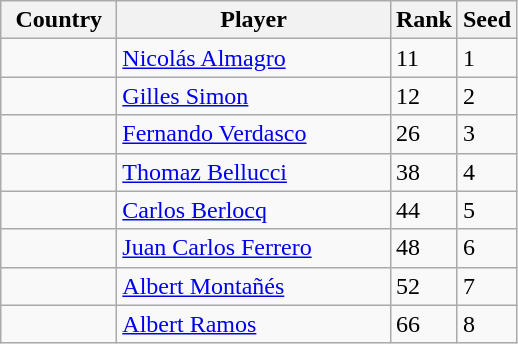<table class="sortable wikitable">
<tr>
<th width="70">Country</th>
<th width="175">Player</th>
<th>Rank</th>
<th>Seed</th>
</tr>
<tr>
<td></td>
<td><a href='#'>Nicolás Almagro</a></td>
<td>11</td>
<td>1</td>
</tr>
<tr>
<td></td>
<td><a href='#'>Gilles Simon</a></td>
<td>12</td>
<td>2</td>
</tr>
<tr>
<td></td>
<td><a href='#'>Fernando Verdasco</a></td>
<td>26</td>
<td>3</td>
</tr>
<tr>
<td></td>
<td><a href='#'>Thomaz Bellucci</a></td>
<td>38</td>
<td>4</td>
</tr>
<tr>
<td></td>
<td><a href='#'>Carlos Berlocq</a></td>
<td>44</td>
<td>5</td>
</tr>
<tr>
<td></td>
<td><a href='#'>Juan Carlos Ferrero</a></td>
<td>48</td>
<td>6</td>
</tr>
<tr>
<td></td>
<td><a href='#'>Albert Montañés</a></td>
<td>52</td>
<td>7</td>
</tr>
<tr>
<td></td>
<td><a href='#'>Albert Ramos</a></td>
<td>66</td>
<td>8</td>
</tr>
</table>
